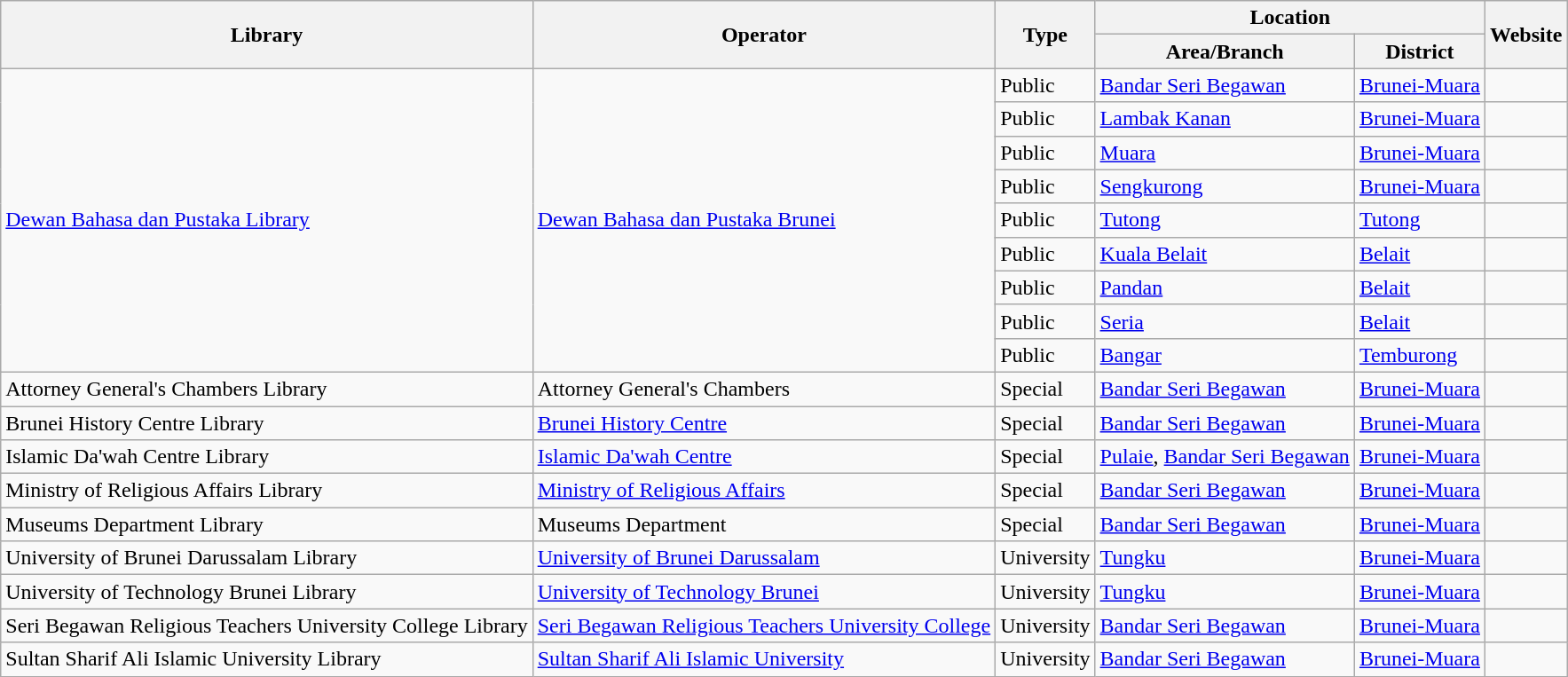<table class="wikitable">
<tr>
<th rowspan="2">Library</th>
<th rowspan="2">Operator</th>
<th rowspan="2">Type</th>
<th colspan="2">Location</th>
<th rowspan="2">Website</th>
</tr>
<tr>
<th>Area/Branch</th>
<th>District</th>
</tr>
<tr>
<td rowspan="9"><a href='#'>Dewan Bahasa dan Pustaka Library</a></td>
<td rowspan="9"><a href='#'>Dewan Bahasa dan Pustaka Brunei</a></td>
<td>Public</td>
<td><a href='#'>Bandar Seri Begawan</a></td>
<td><a href='#'>Brunei-Muara</a></td>
<td></td>
</tr>
<tr>
<td>Public</td>
<td><a href='#'>Lambak Kanan</a></td>
<td><a href='#'>Brunei-Muara</a></td>
<td></td>
</tr>
<tr>
<td>Public</td>
<td><a href='#'>Muara</a></td>
<td><a href='#'>Brunei-Muara</a></td>
<td></td>
</tr>
<tr>
<td>Public</td>
<td><a href='#'>Sengkurong</a></td>
<td><a href='#'>Brunei-Muara</a></td>
<td></td>
</tr>
<tr>
<td>Public</td>
<td><a href='#'>Tutong</a></td>
<td><a href='#'>Tutong</a></td>
<td></td>
</tr>
<tr>
<td>Public</td>
<td><a href='#'>Kuala Belait</a></td>
<td><a href='#'>Belait</a></td>
<td></td>
</tr>
<tr>
<td>Public</td>
<td><a href='#'>Pandan</a></td>
<td><a href='#'>Belait</a></td>
<td></td>
</tr>
<tr>
<td>Public</td>
<td><a href='#'>Seria</a></td>
<td><a href='#'>Belait</a></td>
<td></td>
</tr>
<tr>
<td>Public</td>
<td><a href='#'>Bangar</a></td>
<td><a href='#'>Temburong</a></td>
<td></td>
</tr>
<tr>
<td>Attorney General's Chambers Library</td>
<td>Attorney General's Chambers</td>
<td>Special</td>
<td><a href='#'>Bandar Seri Begawan</a></td>
<td><a href='#'>Brunei-Muara</a></td>
<td></td>
</tr>
<tr>
<td>Brunei History Centre Library</td>
<td><a href='#'>Brunei History Centre</a></td>
<td>Special</td>
<td><a href='#'>Bandar Seri Begawan</a></td>
<td><a href='#'>Brunei-Muara</a></td>
<td></td>
</tr>
<tr>
<td>Islamic Da'wah Centre Library</td>
<td><a href='#'>Islamic Da'wah Centre</a></td>
<td>Special</td>
<td><a href='#'>Pulaie</a>, <a href='#'>Bandar Seri Begawan</a></td>
<td><a href='#'>Brunei-Muara</a></td>
<td></td>
</tr>
<tr>
<td>Ministry of Religious Affairs Library</td>
<td><a href='#'>Ministry of Religious Affairs</a></td>
<td>Special</td>
<td><a href='#'>Bandar Seri Begawan</a></td>
<td><a href='#'>Brunei-Muara</a></td>
<td></td>
</tr>
<tr>
<td>Museums Department Library</td>
<td>Museums Department</td>
<td>Special</td>
<td><a href='#'>Bandar Seri Begawan</a></td>
<td><a href='#'>Brunei-Muara</a></td>
<td></td>
</tr>
<tr>
<td>University of Brunei Darussalam Library</td>
<td><a href='#'>University of Brunei Darussalam</a></td>
<td>University</td>
<td><a href='#'>Tungku</a></td>
<td><a href='#'>Brunei-Muara</a></td>
<td></td>
</tr>
<tr>
<td>University of Technology Brunei Library</td>
<td><a href='#'>University of Technology Brunei</a></td>
<td>University</td>
<td><a href='#'>Tungku</a></td>
<td><a href='#'>Brunei-Muara</a></td>
<td></td>
</tr>
<tr>
<td>Seri Begawan Religious Teachers University College Library</td>
<td><a href='#'>Seri Begawan Religious Teachers University College</a></td>
<td>University</td>
<td><a href='#'>Bandar Seri Begawan</a></td>
<td><a href='#'>Brunei-Muara</a></td>
<td></td>
</tr>
<tr>
<td>Sultan Sharif Ali Islamic University Library</td>
<td><a href='#'>Sultan Sharif Ali Islamic University</a></td>
<td>University</td>
<td><a href='#'>Bandar Seri Begawan</a></td>
<td><a href='#'>Brunei-Muara</a></td>
<td></td>
</tr>
</table>
